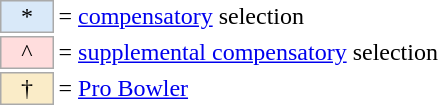<table border=0 cellspacing="0" cellpadding="8">
<tr>
<td><br><table style="margin: 0.75em 0 0 0.5em;">
<tr>
<td style="background-color:#d9e9f9; border:1px solid #aaaaaa; width:2em;" align=center>*</td>
<td>= <a href='#'>compensatory</a> selection</td>
<td></td>
</tr>
<tr>
<td style="background-color:#ffdddd; border:1px solid #aaaaaa; width:2em;" align=center>^</td>
<td>= <a href='#'>supplemental compensatory</a> selection</td>
</tr>
<tr>
<td style="background:#faecc8; border:1px solid #aaa; width:2em; text-align:center;">†</td>
<td>= <a href='#'>Pro Bowler</a></td>
</tr>
</table>
</td>
<td cellspacing="2"><br></td>
</tr>
</table>
